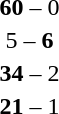<table style="text-align:center">
<tr>
<th width=200></th>
<th width=100></th>
<th width=200></th>
</tr>
<tr>
<td align=right><strong></strong></td>
<td><strong>60</strong> – 0</td>
<td align=left></td>
</tr>
<tr>
<td align=right></td>
<td>5 – <strong>6</strong></td>
<td align=left><strong></strong></td>
</tr>
<tr>
<td align=right><strong></strong></td>
<td><strong>34</strong> – 2</td>
<td align=left></td>
</tr>
<tr>
<td align=right><strong></strong></td>
<td><strong>21</strong> – 1</td>
<td align=left></td>
</tr>
</table>
